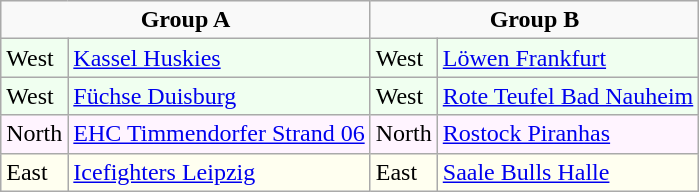<table class="wikitable">
<tr>
<td colspan="2" style="text-align:center"><strong>Group A</strong></td>
<td colspan="2" style="text-align:center"><strong>Group B</strong></td>
</tr>
<tr style="background-color:#f0fff0">
<td>West</td>
<td><a href='#'>Kassel Huskies</a></td>
<td>West</td>
<td><a href='#'>Löwen Frankfurt</a></td>
</tr>
<tr style="background-color:#f0fff0">
<td>West</td>
<td><a href='#'>Füchse Duisburg</a></td>
<td>West</td>
<td><a href='#'>Rote Teufel Bad Nauheim</a></td>
</tr>
<tr style="background-color:#fff4ff">
<td>North</td>
<td><a href='#'>EHC Timmendorfer Strand 06</a></td>
<td>North</td>
<td><a href='#'>Rostock Piranhas</a></td>
</tr>
<tr style="background-color:#fffff0">
<td>East</td>
<td><a href='#'>Icefighters Leipzig</a></td>
<td>East</td>
<td><a href='#'>Saale Bulls Halle</a></td>
</tr>
</table>
